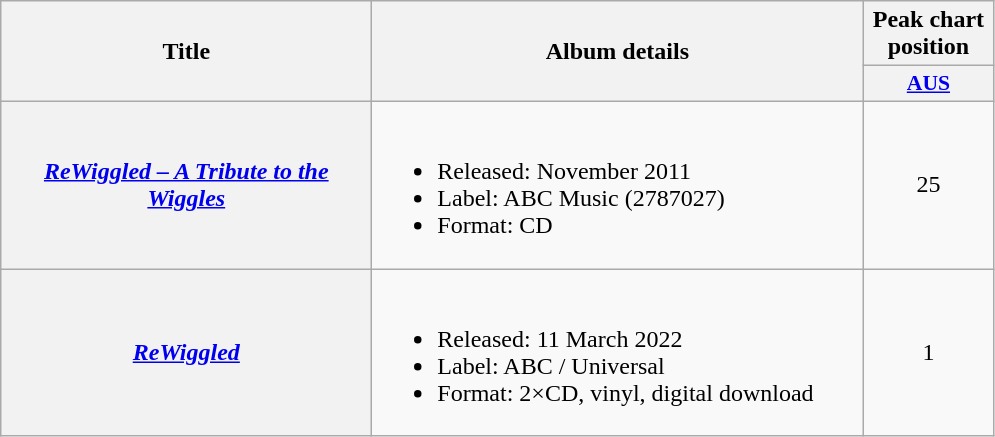<table class="wikitable plainrowheaders">
<tr>
<th scope="col" style="width:15em;" rowspan="2">Title</th>
<th scope="col" style="width:20em;;" rowspan="2">Album details</th>
<th scope="col" style="width:5em;;">Peak chart position</th>
</tr>
<tr>
<th scope="col" style="width:5em;font-size:90%;"><a href='#'>AUS</a><br></th>
</tr>
<tr>
<th scope="row"><em><a href='#'>ReWiggled – A Tribute to the Wiggles</a></em></th>
<td><br><ul><li>Released: November 2011</li><li>Label: ABC Music (2787027)</li><li>Format: CD</li></ul></td>
<td style="text-align:center;">25</td>
</tr>
<tr>
<th scope="row"><em><a href='#'>ReWiggled</a></em></th>
<td><br><ul><li>Released: 11 March 2022</li><li>Label: ABC / Universal</li><li>Format: 2×CD, vinyl, digital download</li></ul></td>
<td style="text-align:center;">1</td>
</tr>
</table>
